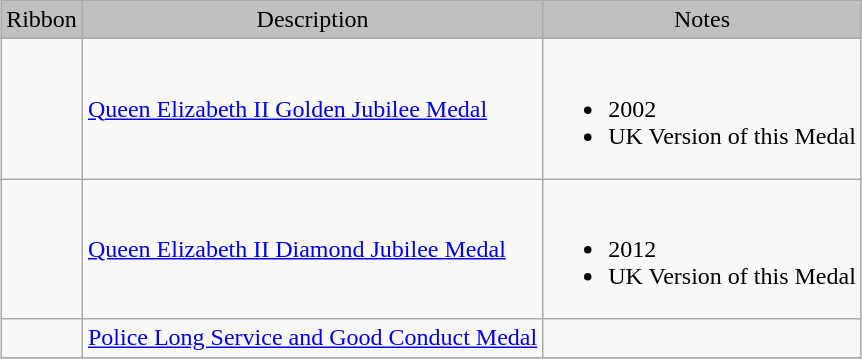<table class="wikitable" style="margin:1em auto;">
<tr style="background:silver;" align="center">
<td>Ribbon</td>
<td>Description</td>
<td>Notes</td>
</tr>
<tr>
<td></td>
<td><a href='#'>Queen Elizabeth II Golden Jubilee Medal</a></td>
<td><br><ul><li>2002</li><li>UK Version of this Medal</li></ul></td>
</tr>
<tr>
<td></td>
<td><a href='#'>Queen Elizabeth II Diamond Jubilee Medal</a></td>
<td><br><ul><li>2012</li><li>UK Version of this Medal</li></ul></td>
</tr>
<tr>
<td></td>
<td><a href='#'>Police Long Service and Good Conduct Medal</a></td>
<td></td>
</tr>
<tr>
</tr>
</table>
